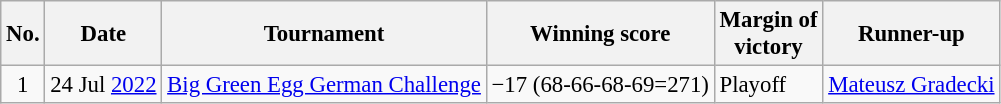<table class="wikitable" style="font-size:95%;">
<tr>
<th>No.</th>
<th>Date</th>
<th>Tournament</th>
<th>Winning score</th>
<th>Margin of<br>victory</th>
<th>Runner-up</th>
</tr>
<tr>
<td align=center>1</td>
<td align=right>24 Jul <a href='#'>2022</a></td>
<td><a href='#'>Big Green Egg German Challenge</a></td>
<td>−17 (68-66-68-69=271)</td>
<td>Playoff</td>
<td> <a href='#'>Mateusz Gradecki</a></td>
</tr>
</table>
